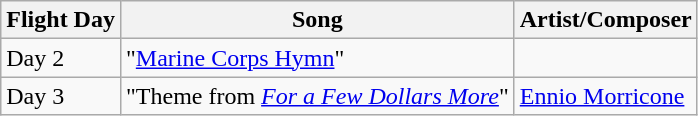<table class="wikitable">
<tr>
<th>Flight Day</th>
<th>Song</th>
<th>Artist/Composer</th>
</tr>
<tr>
<td>Day 2</td>
<td>"<a href='#'>Marine Corps Hymn</a>"</td>
<td></td>
</tr>
<tr>
<td>Day 3</td>
<td>"Theme from <em><a href='#'>For a Few Dollars More</a></em>"</td>
<td><a href='#'>Ennio Morricone</a></td>
</tr>
</table>
